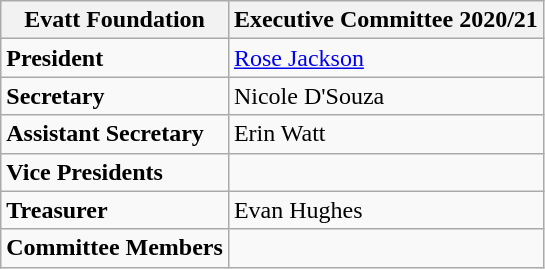<table class="wikitable">
<tr>
<th>Evatt Foundation</th>
<th>Executive Committee 2020/21</th>
</tr>
<tr>
<td><strong>President</strong></td>
<td><a href='#'>Rose Jackson</a></td>
</tr>
<tr>
<td><strong>Secretary</strong></td>
<td>Nicole D'Souza</td>
</tr>
<tr>
<td><strong>Assistant Secretary</strong></td>
<td>Erin Watt</td>
</tr>
<tr>
<td><strong>Vice Presidents</strong></td>
<td></td>
</tr>
<tr>
<td><strong>Treasurer</strong></td>
<td>Evan Hughes</td>
</tr>
<tr>
<td><strong>Committee Members</strong></td>
<td></td>
</tr>
</table>
